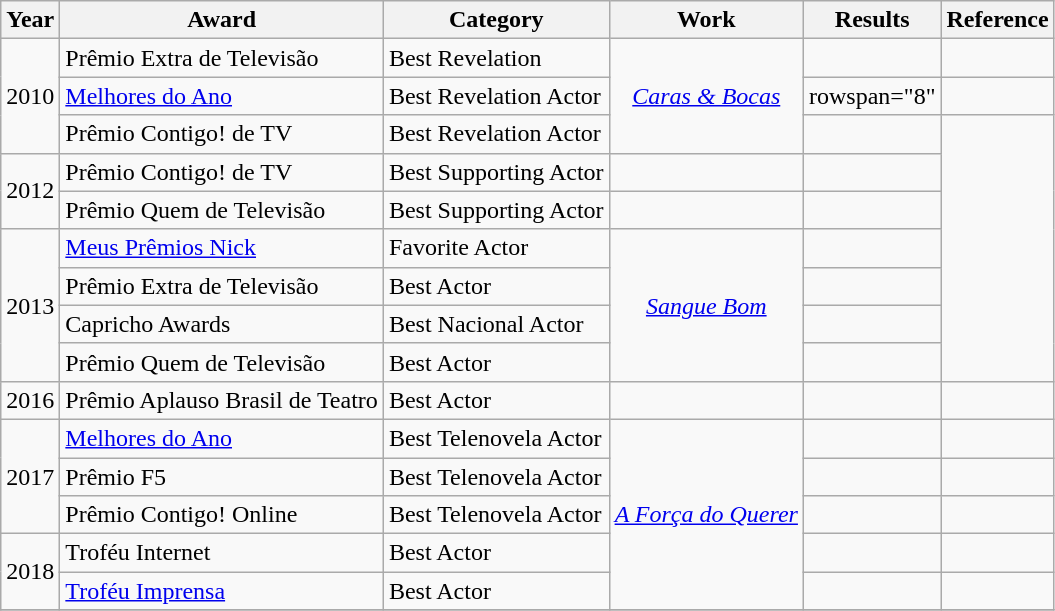<table class="wikitable">
<tr>
<th>Year</th>
<th>Award</th>
<th>Category</th>
<th>Work</th>
<th>Results</th>
<th>Reference</th>
</tr>
<tr>
<td rowspan=3>2010</td>
<td>Prêmio Extra de Televisão</td>
<td>Best Revelation</td>
<td rowspan=3 style="text-align:center;"><em><a href='#'>Caras & Bocas</a></em></td>
<td></td>
<td></td>
</tr>
<tr>
<td><a href='#'>Melhores do Ano</a></td>
<td>Best Revelation Actor</td>
<td>rowspan="8" </td>
<td></td>
</tr>
<tr>
<td>Prêmio Contigo! de TV</td>
<td>Best Revelation Actor</td>
<td></td>
</tr>
<tr>
<td rowspan=2>2012</td>
<td>Prêmio Contigo! de TV</td>
<td>Best Supporting Actor</td>
<td></td>
<td></td>
</tr>
<tr>
<td>Prêmio Quem de Televisão</td>
<td>Best Supporting Actor</td>
<td></td>
<td></td>
</tr>
<tr>
<td rowspan=4>2013</td>
<td><a href='#'>Meus Prêmios Nick</a></td>
<td>Favorite Actor</td>
<td rowspan=4 style="text-align:center;"><em><a href='#'>Sangue Bom</a></em></td>
<td></td>
</tr>
<tr>
<td>Prêmio Extra de Televisão</td>
<td>Best Actor</td>
<td></td>
</tr>
<tr>
<td>Capricho Awards</td>
<td>Best Nacional Actor</td>
<td></td>
</tr>
<tr>
<td>Prêmio Quem de Televisão</td>
<td>Best Actor</td>
<td></td>
</tr>
<tr>
<td>2016</td>
<td>Prêmio Aplauso Brasil de Teatro</td>
<td>Best Actor</td>
<td></td>
<td></td>
<td></td>
</tr>
<tr>
<td rowspan="3">2017</td>
<td><a href='#'>Melhores do Ano</a></td>
<td>Best Telenovela Actor</td>
<td rowspan="5" style="text-align:center;"><em><a href='#'>A Força do Querer</a></em></td>
<td></td>
<td></td>
</tr>
<tr>
<td>Prêmio F5</td>
<td>Best Telenovela Actor</td>
<td></td>
<td></td>
</tr>
<tr>
<td>Prêmio Contigo! Online</td>
<td>Best Telenovela Actor</td>
<td></td>
<td></td>
</tr>
<tr>
<td rowspan="2">2018</td>
<td>Troféu Internet</td>
<td>Best Actor</td>
<td></td>
<td></td>
</tr>
<tr>
<td><a href='#'>Troféu Imprensa</a></td>
<td>Best Actor</td>
<td></td>
<td></td>
</tr>
<tr>
</tr>
</table>
